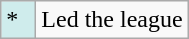<table class="wikitable">
<tr>
<td style="background:#CFECEC; width:1em">*</td>
<td>Led the league</td>
</tr>
</table>
